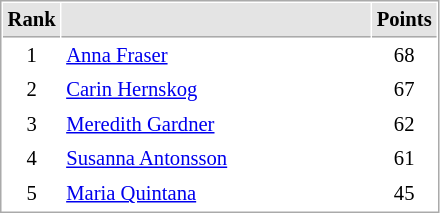<table cellspacing="1" cellpadding="3" style="border:1px solid #AAAAAA;font-size:86%">
<tr bgcolor="#E4E4E4">
<th style="border-bottom:1px solid #AAAAAA" width=10>Rank</th>
<th style="border-bottom:1px solid #AAAAAA" width=200></th>
<th style="border-bottom:1px solid #AAAAAA" width=20>Points</th>
</tr>
<tr>
<td align="center">1</td>
<td> <a href='#'>Anna Fraser</a></td>
<td align=center>68</td>
</tr>
<tr>
<td align="center">2</td>
<td> <a href='#'>Carin Hernskog</a></td>
<td align=center>67</td>
</tr>
<tr>
<td align="center">3</td>
<td> <a href='#'>Meredith Gardner</a></td>
<td align=center>62</td>
</tr>
<tr>
<td align="center">4</td>
<td> <a href='#'>Susanna Antonsson</a></td>
<td align=center>61</td>
</tr>
<tr>
<td align="center">5</td>
<td> <a href='#'>Maria Quintana</a></td>
<td align=center>45</td>
</tr>
</table>
